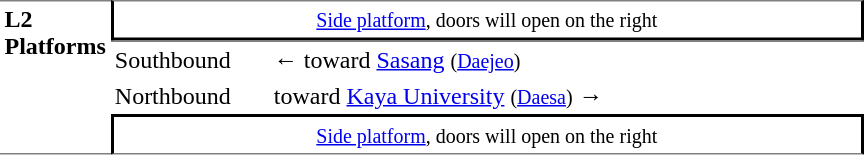<table table border=0 cellspacing=0 cellpadding=3>
<tr>
<td style="border-top:solid 1px gray;border-bottom:solid 1px gray;" width=50 rowspan=10 valign=top><strong>L2<br>Platforms</strong></td>
<td style="border-top:solid 1px gray;border-right:solid 2px black;border-left:solid 2px black;border-bottom:solid 2px black;text-align:center;" colspan=2><small><a href='#'>Side platform</a>, doors will open on the right</small></td>
</tr>
<tr>
<td style="border-bottom:solid 0px gray;border-top:solid 1px gray;" width=100>Southbound</td>
<td style="border-bottom:solid 0px gray;border-top:solid 1px gray;" width=390>←  toward <a href='#'>Sasang</a> <small>(<a href='#'>Daejeo</a>)</small></td>
</tr>
<tr>
<td>Northbound</td>
<td>  toward <a href='#'>Kaya University</a> <small>(<a href='#'>Daesa</a>)</small> →</td>
</tr>
<tr>
<td style="border-top:solid 2px black;border-right:solid 2px black;border-left:solid 2px black;border-bottom:solid 1px gray;text-align:center;" colspan=2><small><a href='#'>Side platform</a>, doors will open on the right</small></td>
</tr>
</table>
